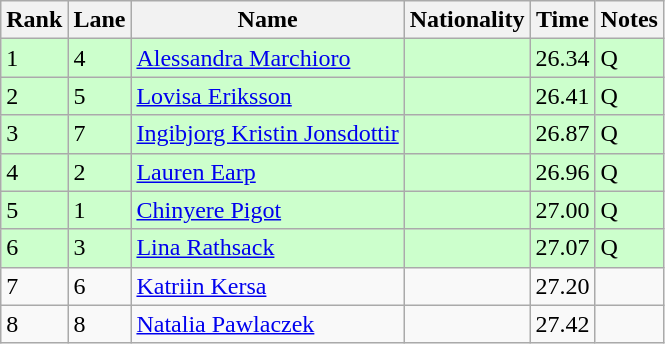<table class="wikitable">
<tr>
<th>Rank</th>
<th>Lane</th>
<th>Name</th>
<th>Nationality</th>
<th>Time</th>
<th>Notes</th>
</tr>
<tr bgcolor=ccffcc>
<td>1</td>
<td>4</td>
<td><a href='#'>Alessandra Marchioro</a></td>
<td></td>
<td>26.34</td>
<td>Q</td>
</tr>
<tr bgcolor=ccffcc>
<td>2</td>
<td>5</td>
<td><a href='#'>Lovisa Eriksson</a></td>
<td></td>
<td>26.41</td>
<td>Q</td>
</tr>
<tr bgcolor=ccffcc>
<td>3</td>
<td>7</td>
<td><a href='#'>Ingibjorg Kristin Jonsdottir</a></td>
<td></td>
<td>26.87</td>
<td>Q</td>
</tr>
<tr bgcolor=ccffcc>
<td>4</td>
<td>2</td>
<td><a href='#'>Lauren Earp</a></td>
<td></td>
<td>26.96</td>
<td>Q</td>
</tr>
<tr bgcolor=ccffcc>
<td>5</td>
<td>1</td>
<td><a href='#'>Chinyere Pigot</a></td>
<td></td>
<td>27.00</td>
<td>Q</td>
</tr>
<tr bgcolor=ccffcc>
<td>6</td>
<td>3</td>
<td><a href='#'>Lina Rathsack</a></td>
<td></td>
<td>27.07</td>
<td>Q</td>
</tr>
<tr>
<td>7</td>
<td>6</td>
<td><a href='#'>Katriin Kersa</a></td>
<td></td>
<td>27.20</td>
<td></td>
</tr>
<tr>
<td>8</td>
<td>8</td>
<td><a href='#'>Natalia Pawlaczek</a></td>
<td></td>
<td>27.42</td>
<td></td>
</tr>
</table>
